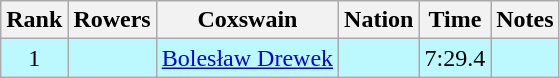<table class="wikitable sortable" style="text-align:center">
<tr>
<th>Rank</th>
<th>Rowers</th>
<th>Coxswain</th>
<th>Nation</th>
<th>Time</th>
<th>Notes</th>
</tr>
<tr bgcolor=bbf9ff>
<td>1</td>
<td align=left></td>
<td align=left><a href='#'>Bolesław Drewek</a></td>
<td align=left></td>
<td>7:29.4</td>
<td></td>
</tr>
</table>
